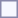<table style="border:1px solid #8888aa; background-color:#f7f8ff; padding:5px; font-size:95%; margin: 0px 12px 12px 0px;">
</table>
